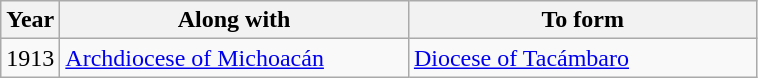<table class="wikitable">
<tr>
<th>Year</th>
<th width="225">Along with</th>
<th width="225">To form</th>
</tr>
<tr valign="top">
<td>1913</td>
<td><a href='#'>Archdiocese of Michoacán</a></td>
<td><a href='#'>Diocese of Tacámbaro</a></td>
</tr>
</table>
